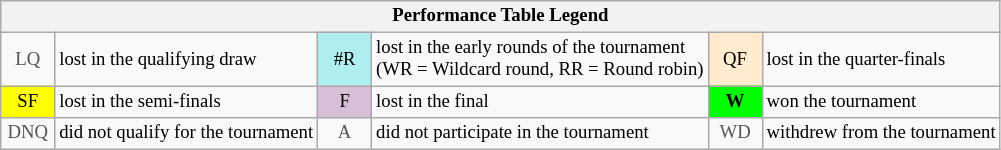<table class="wikitable" style="font-size:78%;">
<tr>
<th colspan="6">Performance Table Legend</th>
</tr>
<tr>
<td align="center" style="color:#555555;" width="30">LQ</td>
<td>lost in the qualifying draw</td>
<td align="center" style="background:#afeeee;">#R</td>
<td>lost in the early rounds of the tournament<br>(WR = Wildcard round, RR = Round robin)</td>
<td align="center" style="background:#ffebcd;">QF</td>
<td>lost in the quarter-finals</td>
</tr>
<tr>
<td align="center" style="background:yellow;">SF</td>
<td>lost in the semi-finals</td>
<td align="center" style="background:#D8BFD8;">F</td>
<td>lost in the final</td>
<td align="center" style="background:#00ff00;"><strong>W</strong></td>
<td>won the tournament</td>
</tr>
<tr>
<td align="center" style="color:#555555;" width="30">DNQ</td>
<td>did not qualify for the tournament</td>
<td align="center" style="color:#555555;" width="30">A</td>
<td>did not participate in the tournament</td>
<td align="center" style="color:#555555;" width="30">WD</td>
<td>withdrew from the tournament</td>
</tr>
</table>
